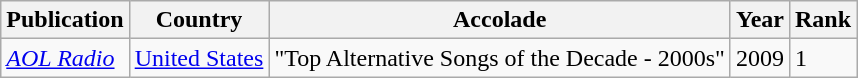<table class="wikitable" border="1">
<tr>
<th>Publication</th>
<th>Country</th>
<th>Accolade</th>
<th>Year</th>
<th>Rank</th>
</tr>
<tr>
<td><em><a href='#'>AOL Radio</a></em></td>
<td><a href='#'>United States</a></td>
<td>"Top Alternative Songs of the Decade - 2000s"</td>
<td>2009</td>
<td>1</td>
</tr>
</table>
